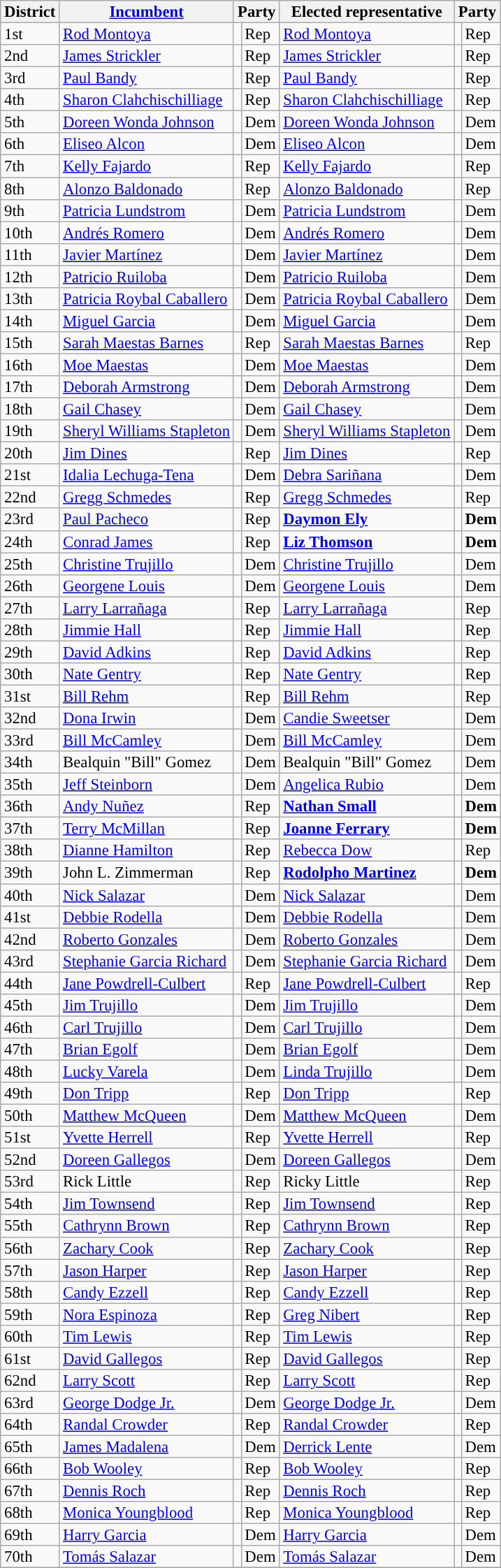<table class=wikitable style="font-size:95%;line-height:14px;">
<tr>
<th>District</th>
<th><a href='#'>Incumbent</a></th>
<th colspan=2>Party</th>
<th>Elected representative</th>
<th colspan=2>Party</th>
</tr>
<tr>
<td>1st</td>
<td><a href='#'>Rod Montoya</a></td>
<td style="background:"></td>
<td>Rep</td>
<td><a href='#'>Rod Montoya</a></td>
<td style="background:"></td>
<td>Rep</td>
</tr>
<tr>
<td>2nd</td>
<td><a href='#'>James Strickler</a></td>
<td style="background:"></td>
<td>Rep</td>
<td><a href='#'>James Strickler</a></td>
<td style="background:"></td>
<td>Rep</td>
</tr>
<tr>
<td>3rd</td>
<td><a href='#'>Paul Bandy</a></td>
<td style="background:"></td>
<td>Rep</td>
<td><a href='#'>Paul Bandy</a></td>
<td style="background:"></td>
<td>Rep</td>
</tr>
<tr>
<td>4th</td>
<td><a href='#'>Sharon Clahchischilliage</a></td>
<td style="background:"></td>
<td>Rep</td>
<td><a href='#'>Sharon Clahchischilliage</a></td>
<td style="background:"></td>
<td>Rep</td>
</tr>
<tr>
<td>5th</td>
<td><a href='#'>Doreen Wonda Johnson</a></td>
<td style="background:"></td>
<td>Dem</td>
<td><a href='#'>Doreen Wonda Johnson</a></td>
<td style="background:"></td>
<td>Dem</td>
</tr>
<tr>
<td>6th</td>
<td><a href='#'>Eliseo Alcon</a></td>
<td style="background:"></td>
<td>Dem</td>
<td><a href='#'>Eliseo Alcon</a></td>
<td style="background:"></td>
<td>Dem</td>
</tr>
<tr>
<td>7th</td>
<td><a href='#'>Kelly Fajardo</a></td>
<td style="background:"></td>
<td>Rep</td>
<td><a href='#'>Kelly Fajardo</a></td>
<td style="background:"></td>
<td>Rep</td>
</tr>
<tr>
<td>8th</td>
<td><a href='#'>Alonzo Baldonado</a></td>
<td style="background:"></td>
<td>Rep</td>
<td><a href='#'>Alonzo Baldonado</a></td>
<td style="background:"></td>
<td>Rep</td>
</tr>
<tr>
<td>9th</td>
<td><a href='#'>Patricia Lundstrom</a></td>
<td style="background:"></td>
<td>Dem</td>
<td><a href='#'>Patricia Lundstrom</a></td>
<td style="background:"></td>
<td>Dem</td>
</tr>
<tr>
<td>10th</td>
<td><a href='#'>Andrés Romero</a></td>
<td style="background:"></td>
<td>Dem</td>
<td><a href='#'>Andrés Romero</a></td>
<td style="background:"></td>
<td>Dem</td>
</tr>
<tr>
<td>11th</td>
<td><a href='#'>Javier Martínez</a></td>
<td style="background:"></td>
<td>Dem</td>
<td><a href='#'>Javier Martínez</a></td>
<td style="background:"></td>
<td>Dem</td>
</tr>
<tr>
<td>12th</td>
<td><a href='#'>Patricio Ruiloba</a></td>
<td style="background:"></td>
<td>Dem</td>
<td><a href='#'>Patricio Ruiloba</a></td>
<td style="background:"></td>
<td>Dem</td>
</tr>
<tr>
<td>13th</td>
<td><a href='#'>Patricia Roybal Caballero</a></td>
<td style="background:"></td>
<td>Dem</td>
<td><a href='#'>Patricia Roybal Caballero</a></td>
<td style="background:"></td>
<td>Dem</td>
</tr>
<tr>
<td>14th</td>
<td><a href='#'>Miguel Garcia</a></td>
<td style="background:"></td>
<td>Dem</td>
<td><a href='#'>Miguel Garcia</a></td>
<td style="background:"></td>
<td>Dem</td>
</tr>
<tr>
<td>15th</td>
<td><a href='#'>Sarah Maestas Barnes</a></td>
<td style="background:"></td>
<td>Rep</td>
<td><a href='#'>Sarah Maestas Barnes</a></td>
<td style="background:"></td>
<td>Rep</td>
</tr>
<tr>
<td>16th</td>
<td><a href='#'>Moe Maestas</a></td>
<td style="background:"></td>
<td>Dem</td>
<td><a href='#'>Moe Maestas</a></td>
<td style="background:"></td>
<td>Dem</td>
</tr>
<tr>
<td>17th</td>
<td><a href='#'>Deborah Armstrong</a></td>
<td style="background:"></td>
<td>Dem</td>
<td><a href='#'>Deborah Armstrong</a></td>
<td style="background:"></td>
<td>Dem</td>
</tr>
<tr>
<td>18th</td>
<td><a href='#'>Gail Chasey</a></td>
<td style="background:"></td>
<td>Dem</td>
<td><a href='#'>Gail Chasey</a></td>
<td style="background:"></td>
<td>Dem</td>
</tr>
<tr>
<td>19th</td>
<td><a href='#'>Sheryl Williams Stapleton</a></td>
<td style="background:"></td>
<td>Dem</td>
<td><a href='#'>Sheryl Williams Stapleton</a></td>
<td style="background:"></td>
<td>Dem</td>
</tr>
<tr>
<td>20th</td>
<td><a href='#'>Jim Dines</a></td>
<td style="background:"></td>
<td>Rep</td>
<td><a href='#'>Jim Dines</a></td>
<td style="background:"></td>
<td>Rep</td>
</tr>
<tr>
<td>21st</td>
<td><a href='#'>Idalia Lechuga-Tena</a></td>
<td style="background:"></td>
<td>Dem</td>
<td><a href='#'>Debra Sariñana</a></td>
<td style="background:"></td>
<td>Dem</td>
</tr>
<tr>
<td>22nd</td>
<td><a href='#'>Gregg Schmedes</a></td>
<td style="background:"></td>
<td>Rep</td>
<td><a href='#'>Gregg Schmedes</a></td>
<td style="background:"></td>
<td>Rep</td>
</tr>
<tr>
<td>23rd</td>
<td><a href='#'>Paul Pacheco</a></td>
<td style="background:"></td>
<td>Rep</td>
<td><strong><a href='#'>Daymon Ely</a></strong></td>
<td style="background:"></td>
<td><strong>Dem</strong></td>
</tr>
<tr>
<td>24th</td>
<td><a href='#'>Conrad James</a></td>
<td style="background:"></td>
<td>Rep</td>
<td><strong><a href='#'>Liz Thomson</a></strong></td>
<td style="background:"></td>
<td><strong>Dem</strong></td>
</tr>
<tr>
<td>25th</td>
<td><a href='#'>Christine Trujillo</a></td>
<td style="background:"></td>
<td>Dem</td>
<td><a href='#'>Christine Trujillo</a></td>
<td style="background:"></td>
<td>Dem</td>
</tr>
<tr>
<td>26th</td>
<td><a href='#'>Georgene Louis</a></td>
<td style="background:"></td>
<td>Dem</td>
<td><a href='#'>Georgene Louis</a></td>
<td style="background:"></td>
<td>Dem</td>
</tr>
<tr>
<td>27th</td>
<td><a href='#'>Larry Larrañaga</a></td>
<td style="background:"></td>
<td>Rep</td>
<td><a href='#'>Larry Larrañaga</a></td>
<td style="background:"></td>
<td>Rep</td>
</tr>
<tr>
<td>28th</td>
<td><a href='#'>Jimmie Hall</a></td>
<td style="background:"></td>
<td>Rep</td>
<td><a href='#'>Jimmie Hall</a></td>
<td style="background:"></td>
<td>Rep</td>
</tr>
<tr>
<td>29th</td>
<td><a href='#'>David Adkins</a></td>
<td style="background:"></td>
<td>Rep</td>
<td><a href='#'>David Adkins</a></td>
<td style="background:"></td>
<td>Rep</td>
</tr>
<tr>
<td>30th</td>
<td><a href='#'>Nate Gentry</a></td>
<td style="background:"></td>
<td>Rep</td>
<td><a href='#'>Nate Gentry</a></td>
<td style="background:"></td>
<td>Rep</td>
</tr>
<tr>
<td>31st</td>
<td><a href='#'>Bill Rehm</a></td>
<td style="background:"></td>
<td>Rep</td>
<td><a href='#'>Bill Rehm</a></td>
<td style="background:"></td>
<td>Rep</td>
</tr>
<tr>
<td>32nd</td>
<td><a href='#'>Dona Irwin</a></td>
<td style="background:"></td>
<td>Dem</td>
<td><a href='#'>Candie Sweetser</a></td>
<td style="background:"></td>
<td>Dem</td>
</tr>
<tr>
<td>33rd</td>
<td><a href='#'>Bill McCamley</a></td>
<td style="background:"></td>
<td>Dem</td>
<td><a href='#'>Bill McCamley</a></td>
<td style="background:"></td>
<td>Dem</td>
</tr>
<tr>
<td>34th</td>
<td>Bealquin "Bill" Gomez</td>
<td style="background:"></td>
<td>Dem</td>
<td>Bealquin "Bill" Gomez</td>
<td style="background:"></td>
<td>Dem</td>
</tr>
<tr>
<td>35th</td>
<td><a href='#'>Jeff Steinborn</a></td>
<td style="background:"></td>
<td>Dem</td>
<td><a href='#'>Angelica Rubio</a></td>
<td style="background:"></td>
<td>Dem</td>
</tr>
<tr>
<td>36th</td>
<td><a href='#'>Andy Nuñez</a></td>
<td style="background:"></td>
<td>Rep</td>
<td><strong><a href='#'>Nathan Small</a></strong></td>
<td style="background:"></td>
<td><strong>Dem</strong></td>
</tr>
<tr>
<td>37th</td>
<td><a href='#'>Terry McMillan</a></td>
<td style="background:"></td>
<td>Rep</td>
<td><strong><a href='#'>Joanne Ferrary</a></strong></td>
<td style="background:"></td>
<td><strong>Dem</strong></td>
</tr>
<tr>
<td>38th</td>
<td><a href='#'>Dianne Hamilton</a></td>
<td style="background:"></td>
<td>Rep</td>
<td><a href='#'>Rebecca Dow</a></td>
<td style="background:"></td>
<td>Rep</td>
</tr>
<tr>
<td>39th</td>
<td>John L. Zimmerman</td>
<td style="background:"></td>
<td>Rep</td>
<td><strong><a href='#'>Rodolpho Martinez</a></strong></td>
<td style="background:"></td>
<td><strong>Dem</strong></td>
</tr>
<tr>
<td>40th</td>
<td><a href='#'>Nick Salazar</a></td>
<td style="background:"></td>
<td>Dem</td>
<td><a href='#'>Nick Salazar</a></td>
<td style="background:"></td>
<td>Dem</td>
</tr>
<tr>
<td>41st</td>
<td><a href='#'>Debbie Rodella</a></td>
<td style="background:"></td>
<td>Dem</td>
<td><a href='#'>Debbie Rodella</a></td>
<td style="background:"></td>
<td>Dem</td>
</tr>
<tr>
<td>42nd</td>
<td><a href='#'>Roberto Gonzales</a></td>
<td style="background:"></td>
<td>Dem</td>
<td><a href='#'>Roberto Gonzales</a></td>
<td style="background:"></td>
<td>Dem</td>
</tr>
<tr>
<td>43rd</td>
<td><a href='#'>Stephanie Garcia Richard</a></td>
<td style="background:"></td>
<td>Dem</td>
<td><a href='#'>Stephanie Garcia Richard</a></td>
<td style="background:"></td>
<td>Dem</td>
</tr>
<tr>
<td>44th</td>
<td><a href='#'>Jane Powdrell-Culbert</a></td>
<td style="background:"></td>
<td>Rep</td>
<td><a href='#'>Jane Powdrell-Culbert</a></td>
<td style="background:"></td>
<td>Rep</td>
</tr>
<tr>
<td>45th</td>
<td><a href='#'>Jim Trujillo</a></td>
<td style="background:"></td>
<td>Dem</td>
<td><a href='#'>Jim Trujillo</a></td>
<td style="background:"></td>
<td>Dem</td>
</tr>
<tr>
<td>46th</td>
<td><a href='#'>Carl Trujillo</a></td>
<td style="background:"></td>
<td>Dem</td>
<td><a href='#'>Carl Trujillo</a></td>
<td style="background:"></td>
<td>Dem</td>
</tr>
<tr>
<td>47th</td>
<td><a href='#'>Brian Egolf</a></td>
<td style="background:"></td>
<td>Dem</td>
<td><a href='#'>Brian Egolf</a></td>
<td style="background:"></td>
<td>Dem</td>
</tr>
<tr>
<td>48th</td>
<td><a href='#'>Lucky Varela</a></td>
<td style="background:"></td>
<td>Dem</td>
<td><a href='#'>Linda Trujillo</a></td>
<td style="background:"></td>
<td>Dem</td>
</tr>
<tr>
<td>49th</td>
<td><a href='#'>Don Tripp</a></td>
<td style="background:"></td>
<td>Rep</td>
<td><a href='#'>Don Tripp</a></td>
<td style="background:"></td>
<td>Rep</td>
</tr>
<tr>
<td>50th</td>
<td><a href='#'>Matthew McQueen</a></td>
<td style="background:"></td>
<td>Dem</td>
<td><a href='#'>Matthew McQueen</a></td>
<td style="background:"></td>
<td>Dem</td>
</tr>
<tr>
<td>51st</td>
<td><a href='#'>Yvette Herrell</a></td>
<td style="background:"></td>
<td>Rep</td>
<td><a href='#'>Yvette Herrell</a></td>
<td style="background:"></td>
<td>Rep</td>
</tr>
<tr>
<td>52nd</td>
<td><a href='#'>Doreen Gallegos</a></td>
<td style="background:"></td>
<td>Dem</td>
<td><a href='#'>Doreen Gallegos</a></td>
<td style="background:"></td>
<td>Dem</td>
</tr>
<tr>
<td>53rd</td>
<td>Rick Little</td>
<td style="background:"></td>
<td>Rep</td>
<td>Ricky Little</td>
<td style="background:"></td>
<td>Rep</td>
</tr>
<tr>
<td>54th</td>
<td><a href='#'>Jim Townsend</a></td>
<td style="background:"></td>
<td>Rep</td>
<td><a href='#'>Jim Townsend</a></td>
<td style="background:"></td>
<td>Rep</td>
</tr>
<tr>
<td>55th</td>
<td><a href='#'>Cathrynn Brown</a></td>
<td style="background:"></td>
<td>Rep</td>
<td><a href='#'>Cathrynn Brown</a></td>
<td style="background:"></td>
<td>Rep</td>
</tr>
<tr>
<td>56th</td>
<td><a href='#'>Zachary Cook</a></td>
<td style="background:"></td>
<td>Rep</td>
<td><a href='#'>Zachary Cook</a></td>
<td style="background:"></td>
<td>Rep</td>
</tr>
<tr>
<td>57th</td>
<td><a href='#'>Jason Harper</a></td>
<td style="background:"></td>
<td>Rep</td>
<td><a href='#'>Jason Harper</a></td>
<td style="background:"></td>
<td>Rep</td>
</tr>
<tr>
<td>58th</td>
<td><a href='#'>Candy Ezzell</a></td>
<td style="background:"></td>
<td>Rep</td>
<td><a href='#'>Candy Ezzell</a></td>
<td style="background:"></td>
<td>Rep</td>
</tr>
<tr>
<td>59th</td>
<td><a href='#'>Nora Espinoza</a></td>
<td style="background:"></td>
<td>Rep</td>
<td><a href='#'>Greg Nibert</a></td>
<td style="background:"></td>
<td>Rep</td>
</tr>
<tr>
<td>60th</td>
<td><a href='#'>Tim Lewis</a></td>
<td style="background:"></td>
<td>Rep</td>
<td><a href='#'>Tim Lewis</a></td>
<td style="background:"></td>
<td>Rep</td>
</tr>
<tr>
<td>61st</td>
<td><a href='#'>David Gallegos</a></td>
<td style="background:"></td>
<td>Rep</td>
<td><a href='#'>David Gallegos</a></td>
<td style="background:"></td>
<td>Rep</td>
</tr>
<tr>
<td>62nd</td>
<td><a href='#'>Larry Scott</a></td>
<td style="background:"></td>
<td>Rep</td>
<td><a href='#'>Larry Scott</a></td>
<td style="background:"></td>
<td>Rep</td>
</tr>
<tr>
<td>63rd</td>
<td><a href='#'>George Dodge Jr.</a></td>
<td style="background:"></td>
<td>Dem</td>
<td><a href='#'>George Dodge Jr.</a></td>
<td style="background:"></td>
<td>Dem</td>
</tr>
<tr>
<td>64th</td>
<td><a href='#'>Randal Crowder</a></td>
<td style="background:"></td>
<td>Rep</td>
<td><a href='#'>Randal Crowder</a></td>
<td style="background:"></td>
<td>Rep</td>
</tr>
<tr>
<td>65th</td>
<td><a href='#'>James Madalena</a></td>
<td style="background:"></td>
<td>Dem</td>
<td><a href='#'>Derrick Lente</a></td>
<td style="background:"></td>
<td>Dem</td>
</tr>
<tr>
<td>66th</td>
<td><a href='#'>Bob Wooley</a></td>
<td style="background:"></td>
<td>Rep</td>
<td><a href='#'>Bob Wooley</a></td>
<td style="background:"></td>
<td>Rep</td>
</tr>
<tr>
<td>67th</td>
<td><a href='#'>Dennis Roch</a></td>
<td style="background:"></td>
<td>Rep</td>
<td><a href='#'>Dennis Roch</a></td>
<td style="background:"></td>
<td>Rep</td>
</tr>
<tr>
<td>68th</td>
<td><a href='#'>Monica Youngblood</a></td>
<td style="background:"></td>
<td>Rep</td>
<td><a href='#'>Monica Youngblood</a></td>
<td style="background:"></td>
<td>Rep</td>
</tr>
<tr>
<td>69th</td>
<td><a href='#'>Harry Garcia</a></td>
<td style="background:"></td>
<td>Dem</td>
<td><a href='#'>Harry Garcia</a></td>
<td style="background:"></td>
<td>Dem</td>
</tr>
<tr>
<td>70th</td>
<td><a href='#'>Tomás Salazar</a></td>
<td style="background:"></td>
<td>Dem</td>
<td><a href='#'>Tomás Salazar</a></td>
<td style="background:"></td>
<td>Dem</td>
</tr>
<tr>
</tr>
</table>
